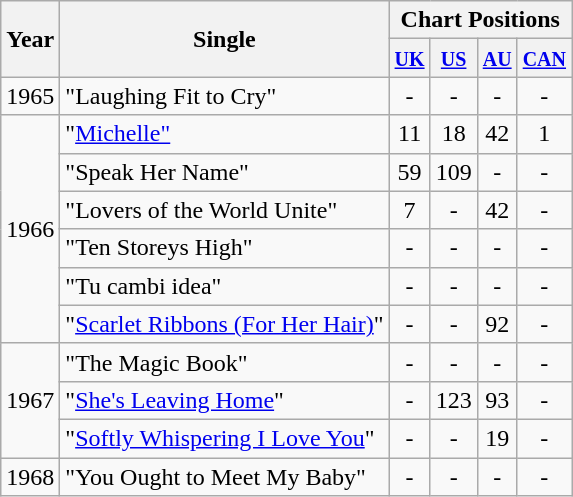<table class="wikitable">
<tr>
<th rowspan="2">Year</th>
<th rowspan="2">Single</th>
<th colspan="4">Chart Positions</th>
</tr>
<tr>
<th><small><a href='#'>UK</a></small></th>
<th><small><a href='#'>US</a></small></th>
<th><small><a href='#'>AU</a></small></th>
<th><small><a href='#'>CAN</a></small></th>
</tr>
<tr>
<td rowspan="1">1965</td>
<td>"Laughing Fit to Cry"</td>
<td align="center">-</td>
<td align="center">-</td>
<td align="center">-</td>
<td align="center">-</td>
</tr>
<tr>
<td rowspan="6">1966</td>
<td>"<a href='#'>Michelle"</a></td>
<td align="center">11</td>
<td align="center">18</td>
<td align="center">42</td>
<td align="center">1</td>
</tr>
<tr>
<td>"Speak Her Name"</td>
<td align="center">59</td>
<td align="center">109</td>
<td align="center">-</td>
<td align="center">-</td>
</tr>
<tr>
<td>"Lovers of the World Unite"</td>
<td align="center">7</td>
<td align="center">-</td>
<td align="center">42</td>
<td align="center">-</td>
</tr>
<tr>
<td>"Ten Storeys High"</td>
<td align="center">-</td>
<td align="center">-</td>
<td align="center">-</td>
<td align="center">-</td>
</tr>
<tr>
<td>"Tu cambi idea"</td>
<td align="center">-</td>
<td align="center">-</td>
<td align="center">-</td>
<td align="center">-</td>
</tr>
<tr>
<td>"<a href='#'>Scarlet Ribbons (For Her Hair)</a>"</td>
<td align="center">-</td>
<td align="center">-</td>
<td align="center">92</td>
<td align="center">-</td>
</tr>
<tr>
<td rowspan="3">1967</td>
<td>"The Magic Book"</td>
<td align="center">-</td>
<td align="center">-</td>
<td align="center">-</td>
<td align="center">-</td>
</tr>
<tr>
<td>"<a href='#'>She's Leaving Home</a>"</td>
<td align="center">-</td>
<td align="center">123</td>
<td align="center">93</td>
<td align="center">-</td>
</tr>
<tr>
<td>"<a href='#'>Softly Whispering I Love You</a>"</td>
<td align="center">-</td>
<td align="center">-</td>
<td align="center">19</td>
<td align="center">-</td>
</tr>
<tr>
<td rowspan="1">1968</td>
<td>"You Ought to Meet My Baby"</td>
<td align="center">-</td>
<td align="center">-</td>
<td align="center">-</td>
<td align="center">-</td>
</tr>
</table>
